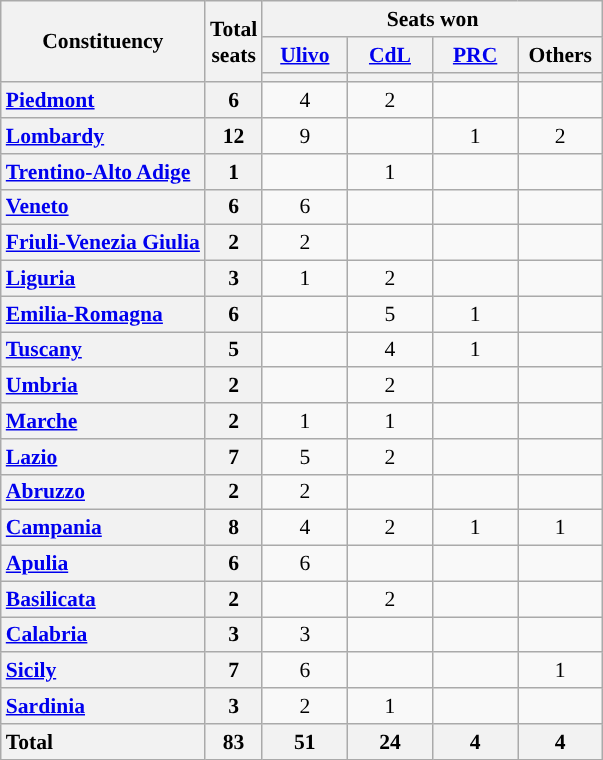<table class="wikitable" style="text-align:center; font-size: 0.9em">
<tr>
<th rowspan="3">Constituency</th>
<th rowspan="3">Total<br>seats</th>
<th colspan="4">Seats won</th>
</tr>
<tr>
<th class="unsortable" style="width:50px;"><a href='#'>Ulivo</a></th>
<th class="unsortable" style="width:50px;"><a href='#'>CdL</a></th>
<th class="unsortable" style="width:50px;"><a href='#'>PRC</a></th>
<th class="unsortable" style="width:50px;">Others</th>
</tr>
<tr>
<th style="color:inherit;background:"></th>
<th style="color:inherit;background:"></th>
<th style="color:inherit;background:"></th>
<th style="color:inherit;background:"></th>
</tr>
<tr>
<th style="text-align: left;"><a href='#'>Piedmont</a></th>
<th>6</th>
<td>4</td>
<td>2</td>
<td></td>
<td></td>
</tr>
<tr>
<th style="text-align: left;"><a href='#'>Lombardy</a></th>
<th>12</th>
<td>9</td>
<td></td>
<td>1</td>
<td>2</td>
</tr>
<tr>
<th style="text-align: left;"><a href='#'>Trentino-Alto Adige</a></th>
<th>1</th>
<td></td>
<td>1</td>
<td></td>
<td></td>
</tr>
<tr>
<th style="text-align: left;"><a href='#'>Veneto</a></th>
<th>6</th>
<td>6</td>
<td></td>
<td></td>
<td></td>
</tr>
<tr>
<th style="text-align: left;"><a href='#'>Friuli-Venezia Giulia</a></th>
<th>2</th>
<td>2</td>
<td></td>
<td></td>
<td></td>
</tr>
<tr>
<th style="text-align: left;"><a href='#'>Liguria</a></th>
<th>3</th>
<td>1</td>
<td>2</td>
<td></td>
<td></td>
</tr>
<tr>
<th style="text-align: left;"><a href='#'>Emilia-Romagna</a></th>
<th>6</th>
<td></td>
<td>5</td>
<td>1</td>
<td></td>
</tr>
<tr>
<th style="text-align: left;"><a href='#'>Tuscany</a></th>
<th>5</th>
<td></td>
<td>4</td>
<td>1</td>
<td></td>
</tr>
<tr>
<th style="text-align: left;"><a href='#'>Umbria</a></th>
<th>2</th>
<td></td>
<td>2</td>
<td></td>
<td></td>
</tr>
<tr>
<th style="text-align: left;"><a href='#'>Marche</a></th>
<th>2</th>
<td>1</td>
<td>1</td>
<td></td>
<td></td>
</tr>
<tr>
<th style="text-align: left;"><a href='#'>Lazio</a></th>
<th>7</th>
<td>5</td>
<td>2</td>
<td></td>
<td></td>
</tr>
<tr>
<th style="text-align: left;"><a href='#'>Abruzzo</a></th>
<th>2</th>
<td>2</td>
<td></td>
<td></td>
<td></td>
</tr>
<tr>
<th style="text-align: left;"><a href='#'>Campania</a></th>
<th>8</th>
<td>4</td>
<td>2</td>
<td>1</td>
<td>1</td>
</tr>
<tr>
<th style="text-align: left;"><a href='#'>Apulia</a></th>
<th>6</th>
<td>6</td>
<td></td>
<td></td>
<td></td>
</tr>
<tr>
<th style="text-align: left;"><a href='#'>Basilicata</a></th>
<th>2</th>
<td></td>
<td>2</td>
<td></td>
<td></td>
</tr>
<tr>
<th style="text-align: left;"><a href='#'>Calabria</a></th>
<th>3</th>
<td>3</td>
<td></td>
<td></td>
<td></td>
</tr>
<tr>
<th style="text-align: left;"><a href='#'>Sicily</a></th>
<th>7</th>
<td>6</td>
<td></td>
<td></td>
<td>1</td>
</tr>
<tr>
<th style="text-align: left;"><a href='#'>Sardinia</a></th>
<th>3</th>
<td>2</td>
<td>1</td>
<td></td>
<td></td>
</tr>
<tr>
<th style="text-align: left;">Total</th>
<th>83</th>
<th>51</th>
<th>24</th>
<th>4</th>
<th>4</th>
</tr>
</table>
